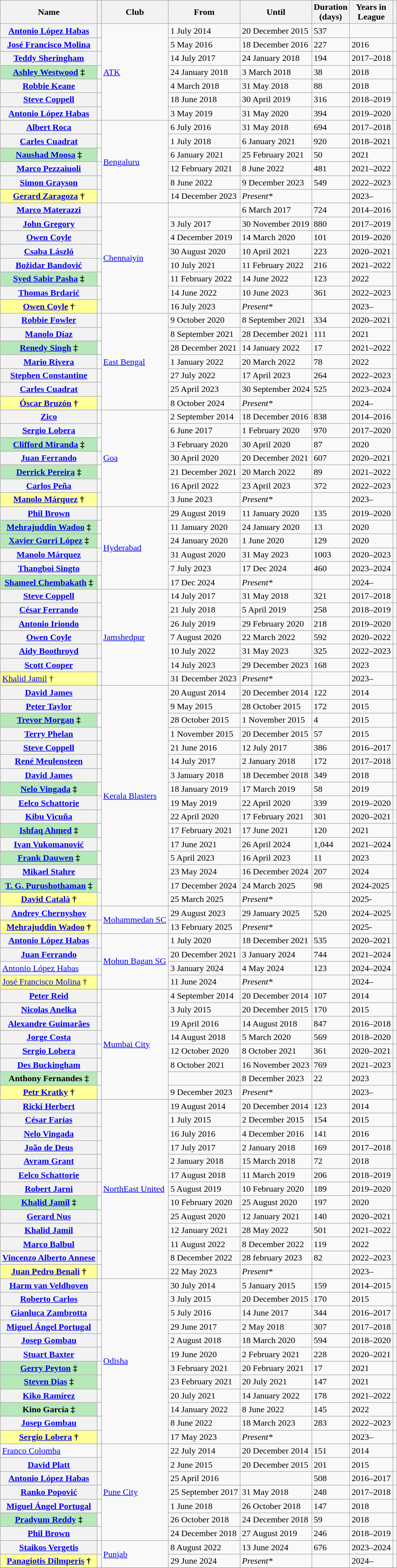<table class="wikitable sortable plainrowheaders">
<tr>
<th scope="col">Name</th>
<th scope="col"></th>
<th scope="col">Club</th>
<th scope="col">From</th>
<th scope="col">Until</th>
<th scope="col">Duration<br>(days)</th>
<th scope="col" class="unsortable">Years in<br>League</th>
<th scope="col" class="unsortable"></th>
</tr>
<tr>
<th scope="row"><a href='#'>Antonio López Habas</a></th>
<td></td>
<td rowspan="7"><a href='#'>ATK</a></td>
<td>1 July 2014</td>
<td>20 December 2015</td>
<td>537</td>
<td></td>
<td></td>
</tr>
<tr>
<th scope="row"><a href='#'>José Francisco Molina</a></th>
<td></td>
<td>5 May 2016</td>
<td>18 December 2016</td>
<td>227</td>
<td>2016</td>
<td></td>
</tr>
<tr>
<th scope="row"><a href='#'>Teddy Sheringham</a></th>
<td></td>
<td>14 July 2017</td>
<td>24 January 2018</td>
<td>194</td>
<td>2017–2018</td>
<td></td>
</tr>
<tr>
<th scope="row" style="background:#b7e8b9;"><a href='#'>Ashley Westwood</a> ‡</th>
<td></td>
<td>24 January 2018</td>
<td>3 March 2018</td>
<td>38</td>
<td>2018</td>
<td></td>
</tr>
<tr>
<th scope="row"><a href='#'>Robbie Keane</a></th>
<td></td>
<td>4 March 2018</td>
<td>31 May 2018</td>
<td>88</td>
<td>2018</td>
<td></td>
</tr>
<tr>
<th scope="row"><a href='#'>Steve Coppell</a></th>
<td></td>
<td>18 June 2018</td>
<td>30 April 2019</td>
<td>316</td>
<td>2018–2019</td>
<td></td>
</tr>
<tr>
<th scope="row"><a href='#'>Antonio López Habas</a></th>
<td></td>
<td>3 May 2019</td>
<td>31 May 2020</td>
<td>394</td>
<td>2019–2020</td>
<td></td>
</tr>
<tr>
<th scope="row"><a href='#'>Albert Roca</a></th>
<td></td>
<td rowspan="6"><a href='#'>Bengaluru</a></td>
<td>6 July 2016</td>
<td>31 May 2018</td>
<td>694</td>
<td>2017–2018</td>
<td></td>
</tr>
<tr>
<th scope="row"><a href='#'>Carles Cuadrat</a></th>
<td></td>
<td>1 July 2018</td>
<td>6 January 2021</td>
<td>920</td>
<td>2018–2021</td>
<td></td>
</tr>
<tr>
<th scope="row" style="background:#b7e8b9;"><a href='#'>Naushad Moosa</a> ‡</th>
<td></td>
<td>6 January 2021</td>
<td>25 February 2021</td>
<td>50</td>
<td>2021</td>
<td></td>
</tr>
<tr>
<th scope="row"><a href='#'>Marco Pezzaiuoli</a></th>
<td></td>
<td>12 February 2021</td>
<td>8 June 2022</td>
<td>481</td>
<td>2021–2022</td>
<td></td>
</tr>
<tr>
<th scope="row"><a href='#'>Simon Grayson</a></th>
<td></td>
<td>8 June 2022</td>
<td>9 December 2023</td>
<td>549</td>
<td>2022–2023</td>
<td></td>
</tr>
<tr>
<th scope="row" style="background:#ff9;"><a href='#'>Gerard Zaragoza</a> †</th>
<td></td>
<td>14 December 2023</td>
<td><em>Present*</em></td>
<td></td>
<td>2023–</td>
<td></td>
</tr>
<tr>
<th scope="row"><a href='#'>Marco Materazzi</a></th>
<td></td>
<td rowspan="8"><a href='#'>Chennaiyin</a></td>
<td></td>
<td>6 March 2017</td>
<td>724</td>
<td>2014–2016</td>
<td></td>
</tr>
<tr>
<th scope="row"><a href='#'>John Gregory</a></th>
<td></td>
<td>3 July 2017</td>
<td>30 November 2019</td>
<td>880</td>
<td>2017–2019</td>
<td></td>
</tr>
<tr>
<th scope="row"><a href='#'>Owen Coyle</a></th>
<td></td>
<td>4 December 2019</td>
<td>14 March 2020</td>
<td>101</td>
<td>2019–2020</td>
<td></td>
</tr>
<tr>
<th scope="row"><a href='#'>Csaba László</a></th>
<td></td>
<td>30 August 2020</td>
<td>10 April 2021</td>
<td>223</td>
<td>2020–2021</td>
<td></td>
</tr>
<tr>
<th scope="row"><a href='#'>Božidar Bandović</a></th>
<td></td>
<td>10 July 2021</td>
<td>11 February 2022</td>
<td>216</td>
<td>2021–2022</td>
<td></td>
</tr>
<tr>
<th scope="row" style="background:#b7e8b9;"><a href='#'>Syed Sabir Pasha</a> ‡</th>
<td></td>
<td>11 February 2022</td>
<td>14 June 2022</td>
<td>123</td>
<td>2022</td>
<td></td>
</tr>
<tr>
<th scope="row"><a href='#'>Thomas Brdarić</a></th>
<td></td>
<td>14 June 2022</td>
<td>10 June 2023</td>
<td>361</td>
<td>2022–2023</td>
<td></td>
</tr>
<tr>
<th scope="row" style="background:#ff9;"><a href='#'>Owen Coyle</a> †</th>
<td></td>
<td>16 July 2023</td>
<td><em>Present*</em></td>
<td></td>
<td>2023–</td>
<td></td>
</tr>
<tr>
<th scope="row"><a href='#'>Robbie Fowler</a></th>
<td></td>
<td rowspan="7"><a href='#'>East Bengal</a></td>
<td>9 October 2020</td>
<td>8 September 2021</td>
<td>334</td>
<td>2020–2021</td>
<td></td>
</tr>
<tr>
<th scope="row"><a href='#'>Manolo Díaz</a></th>
<td></td>
<td>8 September 2021</td>
<td>28 December 2021</td>
<td>111</td>
<td>2021</td>
<td></td>
</tr>
<tr>
<th scope="row" style="background:#b7e8b9;"><a href='#'>Renedy Singh</a> ‡</th>
<td></td>
<td>28 December 2021</td>
<td>14 January 2022</td>
<td>17</td>
<td>2021–2022</td>
<td></td>
</tr>
<tr>
<th scope="row"><a href='#'>Mario Rivera</a></th>
<td></td>
<td>1 January 2022</td>
<td>20 March 2022</td>
<td>78</td>
<td>2022</td>
<td></td>
</tr>
<tr>
<th scope="row"><a href='#'>Stephen Constantine</a></th>
<td></td>
<td>27 July 2022</td>
<td>17 April 2023</td>
<td>264</td>
<td>2022–2023</td>
<td></td>
</tr>
<tr>
<th scope="row"><a href='#'>Carles Cuadrat</a></th>
<td></td>
<td>25 April 2023</td>
<td>30 September 2024</td>
<td>525</td>
<td>2023–2024</td>
<td></td>
</tr>
<tr>
<th scope="row" style="background:#ff9;"><a href='#'>Óscar Bruzón</a> †</th>
<td></td>
<td>8 October 2024</td>
<td><em>Present*</em></td>
<td></td>
<td>2024–</td>
<td></td>
</tr>
<tr>
<th scope="row"><a href='#'>Zico</a></th>
<td></td>
<td rowspan="7"><a href='#'>Goa</a></td>
<td>2 September 2014</td>
<td>18 December 2016</td>
<td>838</td>
<td>2014–2016</td>
<td></td>
</tr>
<tr>
<th scope="row"><a href='#'>Sergio Lobera</a></th>
<td></td>
<td>6 June 2017</td>
<td>1 February 2020</td>
<td>970</td>
<td>2017–2020</td>
<td></td>
</tr>
<tr>
<th scope="row" style="background:#b7e8b9;"><a href='#'>Clifford Miranda</a> ‡</th>
<td></td>
<td>3 February 2020</td>
<td>30 April 2020</td>
<td>87</td>
<td>2020</td>
<td></td>
</tr>
<tr>
<th scope="row"><a href='#'>Juan Ferrando</a></th>
<td></td>
<td>30 April 2020</td>
<td>20 December 2021</td>
<td>607</td>
<td>2020–2021</td>
<td></td>
</tr>
<tr>
<th scope="row" style="background:#b7e8b9;"><a href='#'>Derrick Pereira</a> ‡</th>
<td></td>
<td>21 December 2021</td>
<td>20 March 2022</td>
<td>89</td>
<td>2021–2022</td>
<td></td>
</tr>
<tr>
<th scope="row"><a href='#'>Carlos Peña</a></th>
<td></td>
<td>16 April 2022</td>
<td>23 April 2023</td>
<td>372</td>
<td>2022–2023</td>
<td></td>
</tr>
<tr>
<th scope="row" style="background:#ff9;"><a href='#'>Manolo Márquez</a> †</th>
<td></td>
<td>3 June 2023</td>
<td><em>Present*</em></td>
<td></td>
<td>2023–</td>
<td></td>
</tr>
<tr>
<th scope="row"><a href='#'>Phil Brown</a></th>
<td></td>
<td rowspan="6"><a href='#'>Hyderabad</a></td>
<td>29 August 2019</td>
<td>11 January 2020</td>
<td>135</td>
<td>2019–2020</td>
<td></td>
</tr>
<tr>
<th scope="row" style="background:#b7e8b9;"><a href='#'>Mehrajuddin Wadoo</a> ‡</th>
<td></td>
<td>11 January 2020</td>
<td>24 January 2020</td>
<td>13</td>
<td>2020</td>
<td></td>
</tr>
<tr>
<th scope="row" style="background:#b7e8b9;"><a href='#'>Xavier Gurri López</a> ‡</th>
<td></td>
<td>24 January 2020</td>
<td>1 June 2020</td>
<td>129</td>
<td>2020</td>
<td></td>
</tr>
<tr>
<th scope="row"><a href='#'>Manolo Márquez</a></th>
<td></td>
<td>31 August 2020</td>
<td>31 May 2023</td>
<td>1003</td>
<td>2020–2023</td>
<td></td>
</tr>
<tr>
<th scope="row"><a href='#'>Thangboi Singto</a></th>
<td></td>
<td>7 July 2023</td>
<td>17 Dec 2024</td>
<td>460</td>
<td>2023–2024</td>
<td></td>
</tr>
<tr>
<th scope="row" style="background:#b7e8b9;"><a href='#'>Shameel Chembakath</a> ‡</th>
<td></td>
<td>17 Dec 2024</td>
<td><em>Present*</em></td>
<td></td>
<td>2024–</td>
<td></td>
</tr>
<tr>
<th scope="row"><a href='#'>Steve Coppell</a></th>
<td></td>
<td rowspan="7"><a href='#'>Jamshedpur</a></td>
<td>14 July 2017</td>
<td>31 May 2018</td>
<td>321</td>
<td>2017–2018</td>
<td></td>
</tr>
<tr>
<th scope="row"><a href='#'>César Ferrando</a></th>
<td></td>
<td>21 July 2018</td>
<td>5 April 2019</td>
<td>258</td>
<td>2018–2019</td>
<td></td>
</tr>
<tr>
<th scope="row"><a href='#'>Antonio Iriondo</a></th>
<td></td>
<td>26 July 2019</td>
<td>29 February 2020</td>
<td>218</td>
<td>2019–2020</td>
<td></td>
</tr>
<tr>
<th scope="row"><a href='#'>Owen Coyle</a></th>
<td></td>
<td>7 August 2020</td>
<td>22 March 2022</td>
<td>592</td>
<td>2020–2022</td>
<td></td>
</tr>
<tr>
<th scope="row"><a href='#'>Aidy Boothroyd</a></th>
<td></td>
<td>10 July 2022</td>
<td>31 May 2023</td>
<td>325</td>
<td>2022–2023</td>
<td></td>
</tr>
<tr>
<th scope="row"><a href='#'>Scott Cooper</a></th>
<td></td>
<td>14 July 2023</td>
<td>29 December 2023</td>
<td>168</td>
<td>2023</td>
<td></td>
</tr>
<tr>
<td scope="row" style="background:#ff9;"><a href='#'>Khalid Jamil</a> †</td>
<td></td>
<td>31 December 2023</td>
<td><em>Present*</em></td>
<td></td>
<td>2023–</td>
<td></td>
</tr>
<tr>
<th scope="row"><a href='#'>David James</a></th>
<td></td>
<td rowspan="16"><a href='#'>Kerala Blasters</a></td>
<td>20 August 2014</td>
<td>20 December 2014</td>
<td>122</td>
<td>2014</td>
<td></td>
</tr>
<tr>
<th scope="row"><a href='#'>Peter Taylor</a></th>
<td></td>
<td>9 May 2015</td>
<td>28 October 2015</td>
<td>172</td>
<td>2015</td>
<td></td>
</tr>
<tr>
<th scope="row" style="background:#b7e8b9;"><a href='#'>Trevor Morgan</a> ‡</th>
<td></td>
<td>28 October 2015</td>
<td>1 November 2015</td>
<td>4</td>
<td>2015</td>
<td></td>
</tr>
<tr>
<th scope="row"><a href='#'>Terry Phelan</a></th>
<td></td>
<td>1 November 2015</td>
<td>20 December 2015</td>
<td>57</td>
<td>2015</td>
<td></td>
</tr>
<tr>
<th scope="row"><a href='#'>Steve Coppell</a></th>
<td></td>
<td>21 June 2016</td>
<td>12 July 2017</td>
<td>386</td>
<td>2016–2017</td>
<td></td>
</tr>
<tr>
<th scope="row"><a href='#'>René Meulensteen</a></th>
<td></td>
<td>14 July 2017</td>
<td>2 January 2018</td>
<td>172</td>
<td>2017–2018</td>
<td></td>
</tr>
<tr>
<th scope="row"><a href='#'>David James</a></th>
<td></td>
<td>3 January 2018</td>
<td>18 December 2018</td>
<td>349</td>
<td>2018</td>
<td></td>
</tr>
<tr>
<th scope="row" style="background:#b7e8b9;"><a href='#'>Nelo Vingada</a> ‡</th>
<td></td>
<td>18 January 2019</td>
<td>17 March 2019</td>
<td>58</td>
<td>2019</td>
<td></td>
</tr>
<tr>
<th scope="row"><a href='#'>Eelco Schattorie</a></th>
<td></td>
<td>19 May 2019</td>
<td>22 April 2020</td>
<td>339</td>
<td>2019–2020</td>
<td></td>
</tr>
<tr>
<th scope="row"><a href='#'>Kibu Vicuña</a></th>
<td></td>
<td>22 April 2020</td>
<td>17 February 2021</td>
<td>301</td>
<td>2020–2021</td>
<td></td>
</tr>
<tr>
<th scope="row" style="background:#b7e8b9;"><a href='#'>Ishfaq Ahmed</a> ‡</th>
<td></td>
<td>17 February 2021</td>
<td>17 June 2021</td>
<td>120</td>
<td>2021</td>
<td></td>
</tr>
<tr>
<th scope="row"><a href='#'>Ivan Vukomanović</a></th>
<td></td>
<td>17 June 2021</td>
<td>26 April 2024</td>
<td>1,044</td>
<td>2021–2024</td>
<td></td>
</tr>
<tr>
<th scope="row" style="background:#b7e8b9;"><a href='#'>Frank Dauwen</a> ‡</th>
<td></td>
<td>5 April 2023</td>
<td>16 April 2023</td>
<td>11</td>
<td>2023</td>
<td></td>
</tr>
<tr>
<th scope="row"><a href='#'>Mikael Stahre</a></th>
<td></td>
<td>23 May 2024</td>
<td>16 December 2024</td>
<td>207</td>
<td>2024</td>
<td></td>
</tr>
<tr>
<th scope="row" style="background:#b7e8b9;"><a href='#'>T. G. Purushothaman</a> ‡</th>
<td></td>
<td>17 December 2024</td>
<td>24 March 2025</td>
<td>98</td>
<td>2024-2025</td>
<td></td>
</tr>
<tr>
<th scope="row" style="background:#ff9;"><a href='#'>David Català</a> †</th>
<td></td>
<td>25 March 2025</td>
<td><em>Present*</em></td>
<td></td>
<td>2025-</td>
<td></td>
</tr>
<tr>
<th scope="row"><a href='#'>Andrey Chernyshov</a></th>
<td></td>
<td rowspan="2"><a href='#'>Mohammedan SC</a></td>
<td>29 August 2023</td>
<td>29 January 2025</td>
<td>520</td>
<td>2024–2025<br></td>
</tr>
<tr>
<th scope="row" style="background:#ff9;"><a href='#'>Mehrajuddin Wadoo</a> †</th>
<td></td>
<td>13 February 2025</td>
<td><em>Present*</em></td>
<td></td>
<td>2025-</td>
<td></td>
</tr>
<tr>
<th scope="row"><a href='#'>Antonio López Habas</a></th>
<td></td>
<td rowspan="4"><a href='#'>Mohun Bagan SG</a></td>
<td>1 July 2020</td>
<td>18 December 2021</td>
<td>535</td>
<td>2020–2021</td>
<td></td>
</tr>
<tr>
<th scope="row"><a href='#'>Juan Ferrando</a></th>
<td></td>
<td>20 December 2021</td>
<td>3 January 2024</td>
<td>744</td>
<td>2021–2024</td>
<td></td>
</tr>
<tr>
<td scope="row"><a href='#'>Antonio López Habas</a></td>
<td></td>
<td>3 January 2024</td>
<td>4 May 2024</td>
<td>123</td>
<td>2024–2024</td>
<td></td>
</tr>
<tr>
<td scope="row" style="background:#ff9;"><a href='#'>José Francisco Molina</a> †</td>
<td></td>
<td>11 June 2024</td>
<td><em>Present*</em></td>
<td></td>
<td>2024–</td>
<td></td>
</tr>
<tr>
<th scope="row"><a href='#'>Peter Reid</a></th>
<td></td>
<td rowspan="8"><a href='#'>Mumbai City</a></td>
<td>4 September 2014</td>
<td>20 December 2014</td>
<td>107</td>
<td>2014</td>
<td></td>
</tr>
<tr>
<th scope="row"><a href='#'>Nicolas Anelka</a></th>
<td></td>
<td>3 July 2015</td>
<td>20 December 2015</td>
<td>170</td>
<td>2015</td>
<td></td>
</tr>
<tr>
<th scope="row"><a href='#'>Alexandre Guimarães</a></th>
<td></td>
<td>19 April 2016</td>
<td>14 August 2018</td>
<td>847</td>
<td>2016–2018</td>
<td></td>
</tr>
<tr>
<th scope="row"><a href='#'>Jorge Costa</a></th>
<td></td>
<td>14 August 2018</td>
<td>5 March 2020</td>
<td>569</td>
<td>2018–2020</td>
<td></td>
</tr>
<tr>
<th scope="row"><a href='#'>Sergio Lobera</a></th>
<td></td>
<td>12 October 2020</td>
<td>8 October 2021</td>
<td>361</td>
<td>2020–2021</td>
<td></td>
</tr>
<tr>
<th scope="row"><a href='#'>Des Buckingham</a></th>
<td></td>
<td>8 October 2021</td>
<td>16 November 2023</td>
<td>769</td>
<td>2021–2023</td>
<td></td>
</tr>
<tr>
<th scope="row" style="background:#b7e8b9;">Anthony Fernandes ‡</th>
<td></td>
<td></td>
<td>8 December 2023</td>
<td>22</td>
<td>2023</td>
<td></td>
</tr>
<tr>
<th scope="row" style="background:#ff9;"><a href='#'>Petr Kratky</a> †</th>
<td></td>
<td>9 December 2023</td>
<td><em>Present*</em></td>
<td></td>
<td>2023–</td>
<td></td>
</tr>
<tr>
<th scope="row"><a href='#'>Ricki Herbert</a></th>
<td></td>
<td rowspan="13"><a href='#'>NorthEast United</a></td>
<td>19 August 2014</td>
<td>20 December 2014</td>
<td>123</td>
<td>2014</td>
<td></td>
</tr>
<tr>
<th scope="row"><a href='#'>César Farías</a></th>
<td></td>
<td>1 July 2015</td>
<td>2 December 2015</td>
<td>154</td>
<td>2015</td>
<td></td>
</tr>
<tr>
<th scope="row"><a href='#'>Nelo Vingada</a></th>
<td></td>
<td>16 July 2016</td>
<td>4 December 2016</td>
<td>141</td>
<td>2016</td>
<td></td>
</tr>
<tr>
<th scope="row"><a href='#'>João de Deus</a></th>
<td></td>
<td>17 July 2017</td>
<td>2 January 2018</td>
<td>169</td>
<td>2017–2018</td>
<td></td>
</tr>
<tr>
<th scope="row"><a href='#'>Avram Grant</a></th>
<td></td>
<td>2 January 2018</td>
<td>15 March 2018</td>
<td>72</td>
<td>2018</td>
<td></td>
</tr>
<tr>
<th scope="row"><a href='#'>Eelco Schattorie</a></th>
<td></td>
<td>17 August 2018</td>
<td>11 March 2019</td>
<td>206</td>
<td>2018–2019</td>
<td></td>
</tr>
<tr>
<th scope="row"><a href='#'>Robert Jarni</a></th>
<td></td>
<td>5 August 2019</td>
<td>10 February 2020</td>
<td>189</td>
<td>2019–2020</td>
<td></td>
</tr>
<tr>
<th scope="row" style="background:#b7e8b9;"><a href='#'>Khalid Jamil</a> ‡</th>
<td></td>
<td>10 February 2020</td>
<td>25 August 2020</td>
<td>197</td>
<td>2020</td>
<td></td>
</tr>
<tr>
<th scope="row"><a href='#'>Gerard Nus</a></th>
<td></td>
<td>25 August 2020</td>
<td>12 January 2021</td>
<td>140</td>
<td>2020–2021</td>
<td></td>
</tr>
<tr>
<th scope="row"><a href='#'>Khalid Jamil</a></th>
<td></td>
<td>12 January 2021</td>
<td>28 May 2022</td>
<td>501</td>
<td>2021–2022</td>
<td></td>
</tr>
<tr>
<th scope="row"><a href='#'>Marco Balbul</a></th>
<td></td>
<td>11 August 2022</td>
<td>8 December 2022</td>
<td>119</td>
<td>2022</td>
<td></td>
</tr>
<tr>
<th scope="row"><a href='#'>Vincenzo Alberto Annese</a></th>
<td></td>
<td>8 December 2022</td>
<td>28 february 2023</td>
<td>82</td>
<td>2022–2023</td>
<td></td>
</tr>
<tr>
<th scope="row" style="background:#ff9;"><a href='#'>Juan Pedro Benali</a> †</th>
<td></td>
<td>22 May 2023</td>
<td><em>Present*</em></td>
<td></td>
<td>2023–</td>
<td></td>
</tr>
<tr>
<th scope="row"><a href='#'>Harm van Veldhoven</a></th>
<td></td>
<td rowspan="12"><a href='#'>Odisha</a></td>
<td>30 July 2014</td>
<td>5 January 2015</td>
<td>159</td>
<td>2014–2015</td>
<td></td>
</tr>
<tr>
<th scope="row"><a href='#'>Roberto Carlos</a></th>
<td></td>
<td>3 July 2015</td>
<td>20 December 2015</td>
<td>170</td>
<td>2015</td>
<td></td>
</tr>
<tr>
<th scope="row"><a href='#'>Gianluca Zambrotta</a></th>
<td></td>
<td>5 July 2016</td>
<td>14 June 2017</td>
<td>344</td>
<td>2016–2017</td>
<td></td>
</tr>
<tr>
<th scope="row"><a href='#'>Miguel Ángel Portugal</a></th>
<td></td>
<td>29 June 2017</td>
<td>2 May 2018</td>
<td>307</td>
<td>2017–2018</td>
<td></td>
</tr>
<tr>
<th scope="row"><a href='#'>Josep Gombau</a></th>
<td></td>
<td>2 August 2018</td>
<td>18 March 2020</td>
<td>594</td>
<td>2018–2020</td>
<td></td>
</tr>
<tr>
<th scope="row"><a href='#'>Stuart Baxter</a></th>
<td></td>
<td>19 June 2020</td>
<td>2 February 2021</td>
<td>228</td>
<td>2020–2021</td>
<td></td>
</tr>
<tr>
<th scope="row" style="background:#b7e8b9;"><a href='#'>Gerry Peyton</a> ‡</th>
<td></td>
<td>3 February 2021</td>
<td>20 February 2021</td>
<td>17</td>
<td>2021</td>
<td></td>
</tr>
<tr>
<th scope="row" style="background:#b7e8b9;"><a href='#'>Steven Dias</a> ‡</th>
<td></td>
<td>23 February 2021</td>
<td>20 July 2021</td>
<td>147</td>
<td>2021</td>
<td></td>
</tr>
<tr>
<th scope="row"><a href='#'>Kiko Ramírez</a></th>
<td></td>
<td>20 July 2021</td>
<td>14 January 2022</td>
<td>178</td>
<td>2021–2022</td>
<td></td>
</tr>
<tr>
<th scope="row" style="background:#b7e8b9;">Kino García ‡</th>
<td></td>
<td>14 January 2022</td>
<td>8 June 2022</td>
<td>145</td>
<td>2022</td>
<td></td>
</tr>
<tr>
<th scope="row"><a href='#'>Josep Gombau</a></th>
<td></td>
<td>8 June 2022</td>
<td>18 March 2023</td>
<td>283</td>
<td>2022–2023</td>
<td></td>
</tr>
<tr>
<th scope="row" style="background:#ff9;"><a href='#'>Sergio Lobera</a> †</th>
<td></td>
<td>17 May 2023</td>
<td><em>Present*</em></td>
<td></td>
<td>2023–</td>
<td></td>
</tr>
<tr>
<td scope="row"><a href='#'>Franco Colomba</a></td>
<td></td>
<td rowspan="7"><a href='#'>Pune City</a></td>
<td>22 July 2014</td>
<td>20 December 2014</td>
<td>151</td>
<td>2014</td>
<td></td>
</tr>
<tr>
<th scope="row"><a href='#'>David Platt</a></th>
<td></td>
<td>2 June 2015</td>
<td>20 December 2015</td>
<td>201</td>
<td>2015</td>
<td></td>
</tr>
<tr>
<th scope="row"><a href='#'>Antonio López Habas</a></th>
<td></td>
<td>25 April 2016</td>
<td></td>
<td>508</td>
<td>2016–2017</td>
<td></td>
</tr>
<tr>
<th scope="row"><a href='#'>Ranko Popović</a></th>
<td></td>
<td>25 September 2017</td>
<td>31 May 2018</td>
<td>248</td>
<td>2017–2018</td>
<td></td>
</tr>
<tr>
<th scope="row"><a href='#'>Miguel Ángel Portugal</a></th>
<td></td>
<td>1 June 2018</td>
<td>26 October 2018</td>
<td>147</td>
<td>2018</td>
<td></td>
</tr>
<tr>
<th scope="row" style="background:#b7e8b9;"><a href='#'>Pradyum Reddy</a> ‡</th>
<td></td>
<td>26 October 2018</td>
<td>24 December 2018</td>
<td>59</td>
<td>2018</td>
<td></td>
</tr>
<tr>
<th scope="row"><a href='#'>Phil Brown</a></th>
<td></td>
<td>24 December 2018</td>
<td>27 August 2019</td>
<td>246</td>
<td>2018–2019</td>
<td></td>
</tr>
<tr>
<th scope="row"><a href='#'>Staikos Vergetis</a></th>
<td></td>
<td rowspan="2"><a href='#'>Punjab</a></td>
<td>8 August 2022</td>
<td>13 June 2024</td>
<td>676</td>
<td>2023–2024</td>
<td></td>
</tr>
<tr>
<th scope="row" style="background:#ff9;"><a href='#'>Panagiotis Dilmperis</a> †</th>
<td></td>
<td>29 June 2024</td>
<td><em>Present*</em></td>
<td></td>
<td>2024–</td>
<td></td>
</tr>
<tr>
</tr>
</table>
